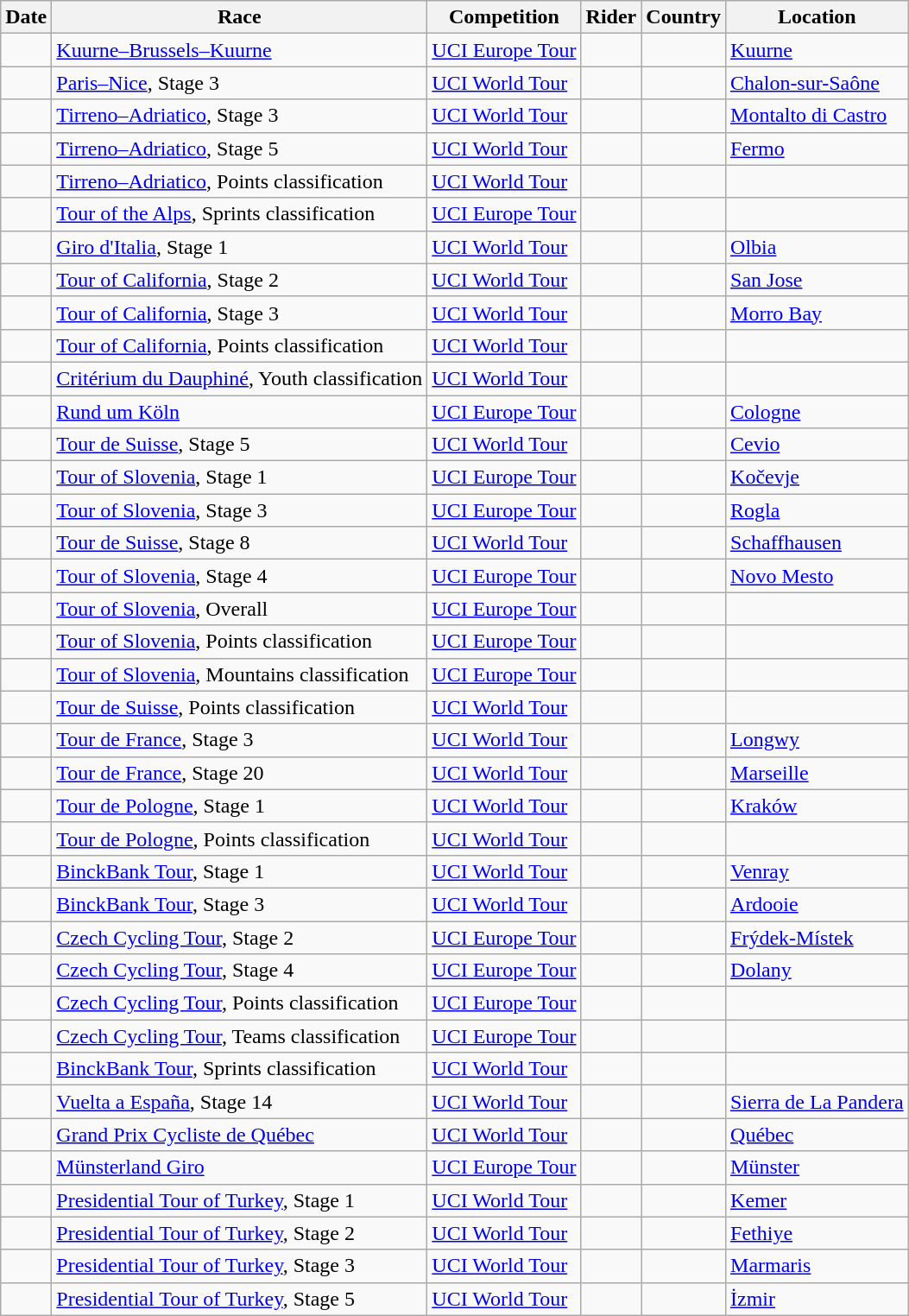<table class="wikitable sortable">
<tr>
<th>Date</th>
<th>Race</th>
<th>Competition</th>
<th>Rider</th>
<th>Country</th>
<th>Location</th>
</tr>
<tr>
<td></td>
<td><a href='#'>Kuurne–Brussels–Kuurne</a></td>
<td><a href='#'>UCI Europe Tour</a></td>
<td></td>
<td></td>
<td><a href='#'>Kuurne</a></td>
</tr>
<tr>
<td></td>
<td><a href='#'>Paris–Nice</a>, Stage 3</td>
<td><a href='#'>UCI World Tour</a></td>
<td></td>
<td></td>
<td><a href='#'>Chalon-sur-Saône</a></td>
</tr>
<tr>
<td></td>
<td><a href='#'>Tirreno–Adriatico</a>, Stage 3</td>
<td><a href='#'>UCI World Tour</a></td>
<td></td>
<td></td>
<td><a href='#'>Montalto di Castro</a></td>
</tr>
<tr>
<td></td>
<td><a href='#'>Tirreno–Adriatico</a>, Stage 5</td>
<td><a href='#'>UCI World Tour</a></td>
<td></td>
<td></td>
<td><a href='#'>Fermo</a></td>
</tr>
<tr>
<td></td>
<td><a href='#'>Tirreno–Adriatico</a>, Points classification</td>
<td><a href='#'>UCI World Tour</a></td>
<td></td>
<td></td>
<td></td>
</tr>
<tr>
<td></td>
<td><a href='#'>Tour of the Alps</a>, Sprints classification</td>
<td><a href='#'>UCI Europe Tour</a></td>
<td></td>
<td><br></td>
<td></td>
</tr>
<tr>
<td></td>
<td><a href='#'>Giro d'Italia</a>, Stage 1</td>
<td><a href='#'>UCI World Tour</a></td>
<td></td>
<td></td>
<td><a href='#'>Olbia</a></td>
</tr>
<tr>
<td></td>
<td><a href='#'>Tour of California</a>, Stage 2</td>
<td><a href='#'>UCI World Tour</a></td>
<td></td>
<td></td>
<td><a href='#'>San Jose</a></td>
</tr>
<tr>
<td></td>
<td><a href='#'>Tour of California</a>, Stage 3</td>
<td><a href='#'>UCI World Tour</a></td>
<td></td>
<td></td>
<td><a href='#'>Morro Bay</a></td>
</tr>
<tr>
<td></td>
<td><a href='#'>Tour of California</a>, Points classification</td>
<td><a href='#'>UCI World Tour</a></td>
<td></td>
<td></td>
<td></td>
</tr>
<tr>
<td></td>
<td><a href='#'>Critérium du Dauphiné</a>, Youth classification</td>
<td><a href='#'>UCI World Tour</a></td>
<td></td>
<td></td>
<td></td>
</tr>
<tr>
<td></td>
<td><a href='#'>Rund um Köln</a></td>
<td><a href='#'>UCI Europe Tour</a></td>
<td></td>
<td></td>
<td><a href='#'>Cologne</a></td>
</tr>
<tr>
<td></td>
<td><a href='#'>Tour de Suisse</a>, Stage 5</td>
<td><a href='#'>UCI World Tour</a></td>
<td></td>
<td></td>
<td><a href='#'>Cevio</a></td>
</tr>
<tr>
<td></td>
<td><a href='#'>Tour of Slovenia</a>, Stage 1</td>
<td><a href='#'>UCI Europe Tour</a></td>
<td></td>
<td></td>
<td><a href='#'>Kočevje</a></td>
</tr>
<tr>
<td></td>
<td><a href='#'>Tour of Slovenia</a>, Stage 3</td>
<td><a href='#'>UCI Europe Tour</a></td>
<td></td>
<td></td>
<td><a href='#'>Rogla</a></td>
</tr>
<tr>
<td></td>
<td><a href='#'>Tour de Suisse</a>, Stage 8</td>
<td><a href='#'>UCI World Tour</a></td>
<td></td>
<td></td>
<td><a href='#'>Schaffhausen</a></td>
</tr>
<tr>
<td></td>
<td><a href='#'>Tour of Slovenia</a>, Stage 4</td>
<td><a href='#'>UCI Europe Tour</a></td>
<td></td>
<td></td>
<td><a href='#'>Novo Mesto</a></td>
</tr>
<tr>
<td></td>
<td><a href='#'>Tour of Slovenia</a>, Overall</td>
<td><a href='#'>UCI Europe Tour</a></td>
<td></td>
<td></td>
<td></td>
</tr>
<tr>
<td></td>
<td><a href='#'>Tour of Slovenia</a>, Points classification</td>
<td><a href='#'>UCI Europe Tour</a></td>
<td></td>
<td></td>
<td></td>
</tr>
<tr>
<td></td>
<td><a href='#'>Tour of Slovenia</a>, Mountains classification</td>
<td><a href='#'>UCI Europe Tour</a></td>
<td></td>
<td></td>
<td></td>
</tr>
<tr>
<td></td>
<td><a href='#'>Tour de Suisse</a>, Points classification</td>
<td><a href='#'>UCI World Tour</a></td>
<td></td>
<td></td>
<td></td>
</tr>
<tr>
<td></td>
<td><a href='#'>Tour de France</a>, Stage 3</td>
<td><a href='#'>UCI World Tour</a></td>
<td></td>
<td></td>
<td><a href='#'>Longwy</a></td>
</tr>
<tr>
<td></td>
<td><a href='#'>Tour de France</a>, Stage 20</td>
<td><a href='#'>UCI World Tour</a></td>
<td></td>
<td></td>
<td><a href='#'>Marseille</a></td>
</tr>
<tr>
<td></td>
<td><a href='#'>Tour de Pologne</a>, Stage 1</td>
<td><a href='#'>UCI World Tour</a></td>
<td></td>
<td></td>
<td><a href='#'>Kraków</a></td>
</tr>
<tr>
<td></td>
<td><a href='#'>Tour de Pologne</a>, Points classification</td>
<td><a href='#'>UCI World Tour</a></td>
<td></td>
<td></td>
<td></td>
</tr>
<tr>
<td></td>
<td><a href='#'>BinckBank Tour</a>, Stage 1</td>
<td><a href='#'>UCI World Tour</a></td>
<td></td>
<td></td>
<td><a href='#'>Venray</a></td>
</tr>
<tr>
<td></td>
<td><a href='#'>BinckBank Tour</a>, Stage 3</td>
<td><a href='#'>UCI World Tour</a></td>
<td></td>
<td></td>
<td><a href='#'>Ardooie</a></td>
</tr>
<tr>
<td></td>
<td><a href='#'>Czech Cycling Tour</a>, Stage 2</td>
<td><a href='#'>UCI Europe Tour</a></td>
<td></td>
<td></td>
<td><a href='#'>Frýdek-Místek</a></td>
</tr>
<tr>
<td></td>
<td><a href='#'>Czech Cycling Tour</a>, Stage 4</td>
<td><a href='#'>UCI Europe Tour</a></td>
<td></td>
<td></td>
<td><a href='#'>Dolany</a></td>
</tr>
<tr>
<td></td>
<td><a href='#'>Czech Cycling Tour</a>, Points classification</td>
<td><a href='#'>UCI Europe Tour</a></td>
<td></td>
<td></td>
<td></td>
</tr>
<tr>
<td></td>
<td><a href='#'>Czech Cycling Tour</a>, Teams classification</td>
<td><a href='#'>UCI Europe Tour</a></td>
<td align="center"></td>
<td></td>
<td></td>
</tr>
<tr>
<td></td>
<td><a href='#'>BinckBank Tour</a>, Sprints classification</td>
<td><a href='#'>UCI World Tour</a></td>
<td></td>
<td><br></td>
<td></td>
</tr>
<tr>
<td></td>
<td><a href='#'>Vuelta a España</a>, Stage 14</td>
<td><a href='#'>UCI World Tour</a></td>
<td></td>
<td></td>
<td><a href='#'>Sierra de La Pandera</a></td>
</tr>
<tr>
<td></td>
<td><a href='#'>Grand Prix Cycliste de Québec</a></td>
<td><a href='#'>UCI World Tour</a></td>
<td></td>
<td></td>
<td><a href='#'>Québec</a></td>
</tr>
<tr>
<td></td>
<td><a href='#'>Münsterland Giro</a></td>
<td><a href='#'>UCI Europe Tour</a></td>
<td></td>
<td></td>
<td><a href='#'>Münster</a></td>
</tr>
<tr>
<td></td>
<td><a href='#'>Presidential Tour of Turkey</a>, Stage 1</td>
<td><a href='#'>UCI World Tour</a></td>
<td></td>
<td></td>
<td><a href='#'>Kemer</a></td>
</tr>
<tr>
<td></td>
<td><a href='#'>Presidential Tour of Turkey</a>, Stage 2</td>
<td><a href='#'>UCI World Tour</a></td>
<td></td>
<td></td>
<td><a href='#'>Fethiye</a></td>
</tr>
<tr>
<td></td>
<td><a href='#'>Presidential Tour of Turkey</a>, Stage 3</td>
<td><a href='#'>UCI World Tour</a></td>
<td></td>
<td></td>
<td><a href='#'>Marmaris</a></td>
</tr>
<tr>
<td></td>
<td><a href='#'>Presidential Tour of Turkey</a>, Stage 5</td>
<td><a href='#'>UCI World Tour</a></td>
<td></td>
<td></td>
<td><a href='#'>İzmir</a></td>
</tr>
</table>
